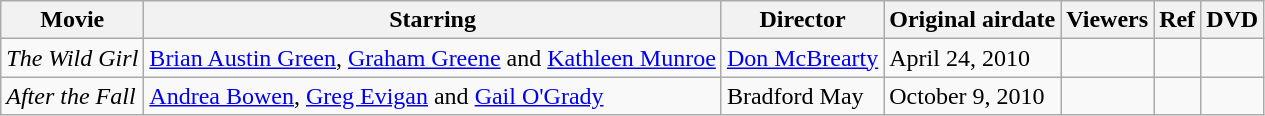<table class="wikitable sortable">
<tr>
<th class="unsortable" scope="col">Movie</th>
<th class="unsortable" scope="col">Starring</th>
<th class="unsortable" scope="col">Director</th>
<th class="unsortable" scope="col">Original airdate</th>
<th scope="col">Viewers</th>
<th class="unsortable" scope="col">Ref</th>
<th class="unsortable" scope="col">DVD</th>
</tr>
<tr>
<td><em>The Wild Girl</em></td>
<td><a href='#'>Brian Austin Green</a>, <a href='#'>Graham Greene</a> and <a href='#'>Kathleen Munroe</a></td>
<td><a href='#'>Don McBrearty</a></td>
<td>April 24, 2010</td>
<td></td>
<td></td>
<td></td>
</tr>
<tr>
<td><em>After the Fall</em></td>
<td><a href='#'>Andrea Bowen</a>, <a href='#'>Greg Evigan</a> and <a href='#'>Gail O'Grady</a></td>
<td>Bradford May</td>
<td>October 9, 2010</td>
<td></td>
<td></td>
<td></td>
</tr>
</table>
